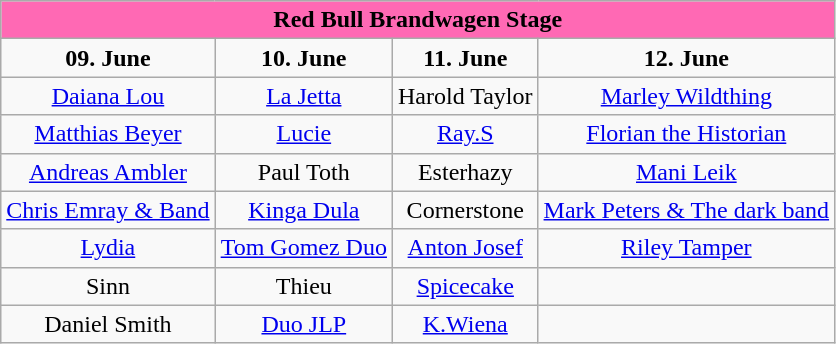<table class="wikitable" style="text-align:center">
<tr>
<td colspan="4" style="background-color:#FF69B4"><strong>Red Bull Brandwagen Stage</strong></td>
</tr>
<tr>
<td><strong>09. June</strong></td>
<td><strong>10. June</strong></td>
<td><strong>11. June</strong></td>
<td><strong>12. June</strong></td>
</tr>
<tr>
<td><a href='#'>Daiana Lou</a></td>
<td><a href='#'>La Jetta</a></td>
<td>Harold Taylor</td>
<td><a href='#'>Marley Wildthing</a></td>
</tr>
<tr>
<td><a href='#'>Matthias Beyer</a></td>
<td><a href='#'>Lucie</a></td>
<td><a href='#'>Ray.S</a></td>
<td><a href='#'>Florian the Historian</a></td>
</tr>
<tr>
<td><a href='#'>Andreas Ambler</a></td>
<td>Paul Toth</td>
<td>Esterhazy</td>
<td><a href='#'>Mani Leik</a></td>
</tr>
<tr>
<td><a href='#'>Chris Emray & Band</a></td>
<td><a href='#'>Kinga Dula</a></td>
<td>Cornerstone</td>
<td><a href='#'>Mark Peters & The dark band</a></td>
</tr>
<tr>
<td><a href='#'>Lydia</a></td>
<td><a href='#'>Tom Gomez Duo</a></td>
<td><a href='#'>Anton Josef</a></td>
<td><a href='#'>Riley Tamper</a></td>
</tr>
<tr>
<td>Sinn</td>
<td>Thieu</td>
<td><a href='#'>Spicecake</a></td>
<td></td>
</tr>
<tr>
<td>Daniel Smith</td>
<td><a href='#'>Duo JLP</a></td>
<td><a href='#'>K.Wiena</a></td>
<td></td>
</tr>
</table>
